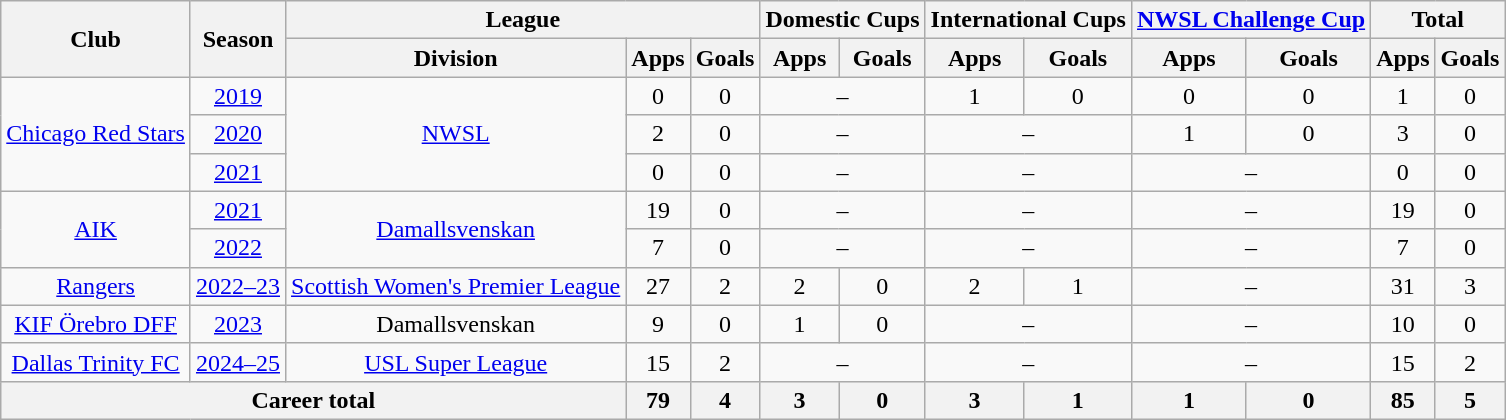<table class="wikitable" style="text-align:center">
<tr>
<th rowspan="2">Club</th>
<th rowspan="2">Season</th>
<th colspan="3">League</th>
<th colspan="2">Domestic Cups</th>
<th colspan="2">International Cups</th>
<th colspan="2"><a href='#'>NWSL Challenge Cup</a></th>
<th colspan="2">Total</th>
</tr>
<tr>
<th>Division</th>
<th>Apps</th>
<th>Goals</th>
<th>Apps</th>
<th>Goals</th>
<th>Apps</th>
<th>Goals</th>
<th>Apps</th>
<th>Goals</th>
<th>Apps</th>
<th>Goals</th>
</tr>
<tr>
<td rowspan="3"><a href='#'>Chicago Red Stars</a></td>
<td><a href='#'>2019</a></td>
<td rowspan="3"><a href='#'>NWSL</a></td>
<td>0</td>
<td>0</td>
<td colspan="2">–</td>
<td>1</td>
<td>0</td>
<td>0</td>
<td>0</td>
<td>1</td>
<td>0</td>
</tr>
<tr>
<td><a href='#'>2020</a></td>
<td>2</td>
<td>0</td>
<td colspan="2">–</td>
<td colspan="2">–</td>
<td>1</td>
<td>0</td>
<td>3</td>
<td>0</td>
</tr>
<tr>
<td><a href='#'>2021</a></td>
<td>0</td>
<td>0</td>
<td colspan="2">–</td>
<td colspan="2">–</td>
<td colspan="2">–</td>
<td>0</td>
<td>0</td>
</tr>
<tr>
<td rowspan="2"><a href='#'>AIK</a></td>
<td><a href='#'>2021</a></td>
<td rowspan="2"><a href='#'>Damallsvenskan</a></td>
<td>19</td>
<td>0</td>
<td colspan="2">–</td>
<td colspan="2">–</td>
<td colspan="2">–</td>
<td>19</td>
<td>0</td>
</tr>
<tr>
<td><a href='#'>2022</a></td>
<td>7</td>
<td>0</td>
<td colspan="2">–</td>
<td colspan="2">–</td>
<td colspan="2">–</td>
<td>7</td>
<td>0</td>
</tr>
<tr>
<td><a href='#'>Rangers</a></td>
<td><a href='#'>2022–23</a></td>
<td><a href='#'>Scottish Women's Premier League</a></td>
<td>27</td>
<td>2</td>
<td>2</td>
<td>0</td>
<td>2</td>
<td>1</td>
<td colspan="2">–</td>
<td>31</td>
<td>3</td>
</tr>
<tr>
<td><a href='#'>KIF Örebro DFF</a></td>
<td><a href='#'>2023</a></td>
<td>Damallsvenskan</td>
<td>9</td>
<td>0</td>
<td>1</td>
<td>0</td>
<td colspan="2">–</td>
<td colspan="2">–</td>
<td>10</td>
<td>0</td>
</tr>
<tr>
<td><a href='#'>Dallas Trinity FC</a></td>
<td><a href='#'>2024–25</a></td>
<td><a href='#'>USL Super League</a></td>
<td>15</td>
<td>2</td>
<td colspan="2">–</td>
<td colspan="2">–</td>
<td colspan="2">–</td>
<td>15</td>
<td>2</td>
</tr>
<tr>
<th colspan="3">Career total</th>
<th>79</th>
<th>4</th>
<th>3</th>
<th>0</th>
<th>3</th>
<th>1</th>
<th>1</th>
<th>0</th>
<th>85</th>
<th>5</th>
</tr>
</table>
